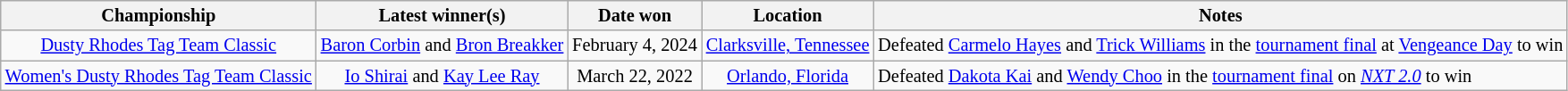<table class="sortable wikitable succession-box" style="font-size:85%;">
<tr>
<th>Championship</th>
<th>Latest winner(s)</th>
<th>Date won</th>
<th>Location</th>
<th>Notes</th>
</tr>
<tr>
<td align=center><a href='#'>Dusty Rhodes Tag Team Classic</a></td>
<td align=center><a href='#'>Baron Corbin</a> and <a href='#'>Bron Breakker</a></td>
<td align=center>February 4, 2024</td>
<td align=center><a href='#'>Clarksville, Tennessee</a></td>
<td>Defeated <a href='#'>Carmelo Hayes</a> and <a href='#'>Trick Williams</a> in the <a href='#'>tournament final</a> at <a href='#'>Vengeance Day</a> to win</td>
</tr>
<tr>
<td align=center><a href='#'>Women's Dusty Rhodes Tag Team Classic</a></td>
<td align=center><a href='#'>Io Shirai</a> and <a href='#'>Kay Lee Ray</a></td>
<td align=center>March 22, 2022</td>
<td align=center><a href='#'>Orlando, Florida</a></td>
<td>Defeated <a href='#'>Dakota Kai</a> and <a href='#'>Wendy Choo</a> in the <a href='#'>tournament final</a> on <em><a href='#'>NXT 2.0</a></em> to win</td>
</tr>
</table>
